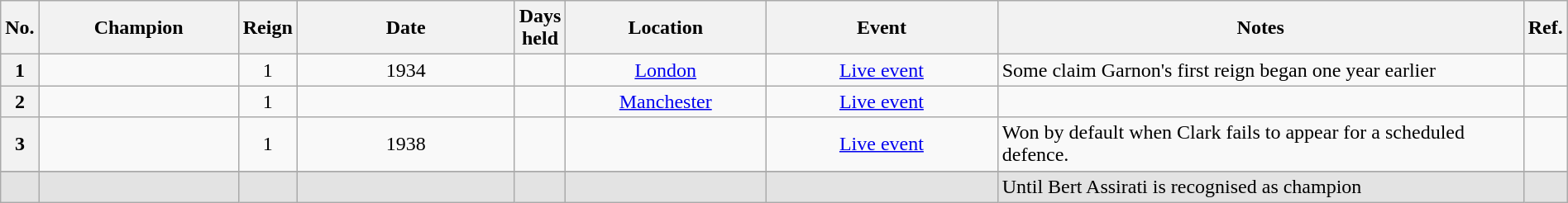<table class="wikitable sortable" style="text-align: center" width=100%>
<tr>
<th width=0 data-sort-type="number">No.</th>
<th width=14%>Champion</th>
<th width=0>Reign</th>
<th width=16%>Date</th>
<th width=0 data-sort-type="number">Days held</th>
<th width=14%>Location</th>
<th width=17%>Event</th>
<th width=51% class="unsortable">Notes</th>
<th width=0 class="unsortable">Ref.</th>
</tr>
<tr>
<th>1</th>
<td></td>
<td>1</td>
<td>1934</td>
<td></td>
<td><a href='#'>London</a></td>
<td><a href='#'>Live event</a></td>
<td align=left>Some claim Garnon's first reign began one year earlier</td>
<td> </td>
</tr>
<tr>
<th>2</th>
<td></td>
<td>1</td>
<td></td>
<td></td>
<td><a href='#'>Manchester</a></td>
<td><a href='#'>Live event</a></td>
<td align=left> </td>
<td> </td>
</tr>
<tr>
<th>3</th>
<td></td>
<td>1</td>
<td>1938</td>
<td></td>
<td></td>
<td><a href='#'>Live event</a></td>
<td align=left>Won by default when Clark fails to appear for a scheduled defence.</td>
<td> </td>
</tr>
<tr>
</tr>
<tr style="background-color:#e3e3e3">
<td></td>
<td></td>
<td></td>
<td></td>
<td></td>
<td></td>
<td></td>
<td align=left>Until Bert Assirati is recognised as champion</td>
<td> </td>
</tr>
</table>
